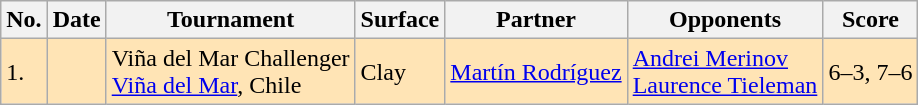<table class="sortable wikitable">
<tr>
<th>No.</th>
<th>Date</th>
<th>Tournament</th>
<th>Surface</th>
<th>Partner</th>
<th>Opponents</th>
<th class="unsortable">Score</th>
</tr>
<tr style="background:moccasin;">
<td>1.</td>
<td></td>
<td>Viña del Mar Challenger<br><a href='#'>Viña del Mar</a>, Chile</td>
<td>Clay</td>
<td> <a href='#'>Martín Rodríguez</a></td>
<td> <a href='#'>Andrei Merinov</a><br> <a href='#'>Laurence Tieleman</a></td>
<td>6–3, 7–6</td>
</tr>
</table>
